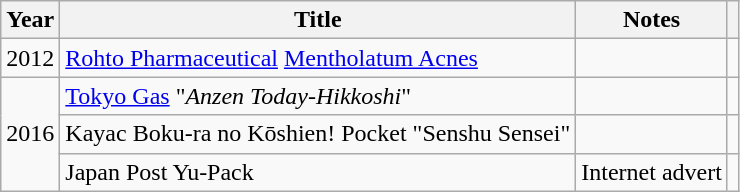<table class="wikitable">
<tr>
<th>Year</th>
<th>Title</th>
<th>Notes</th>
<th></th>
</tr>
<tr>
<td>2012</td>
<td><a href='#'>Rohto Pharmaceutical</a> <a href='#'>Mentholatum Acnes</a></td>
<td></td>
<td></td>
</tr>
<tr>
<td rowspan="3">2016</td>
<td><a href='#'>Tokyo Gas</a> "<em>Anzen Today-Hikkoshi</em>"</td>
<td></td>
<td></td>
</tr>
<tr>
<td>Kayac Boku-ra no Kōshien! Pocket "Senshu Sensei"</td>
<td></td>
<td></td>
</tr>
<tr>
<td>Japan Post Yu-Pack</td>
<td>Internet advert</td>
<td></td>
</tr>
</table>
